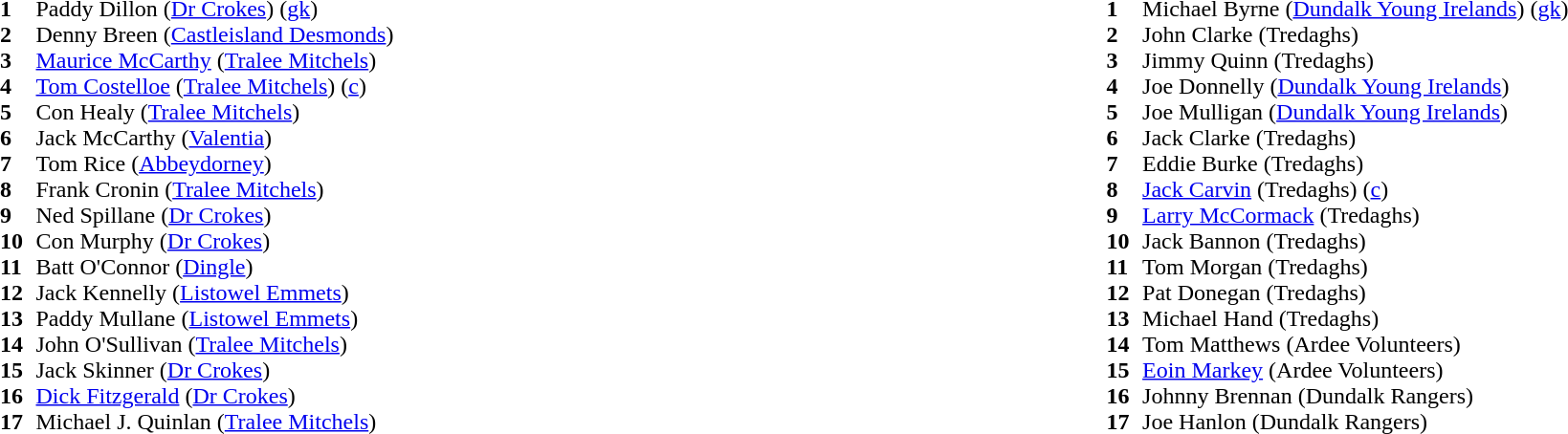<table style="width:100%;">
<tr>
<td style="vertical-align:top; width:50%"><br><table cellspacing="0" cellpadding="0">
<tr>
<th width="25"></th>
<th width="25"></th>
</tr>
<tr>
<td></td>
<td><strong>1</strong></td>
<td>Paddy Dillon (<a href='#'>Dr Crokes</a>) (<a href='#'>gk</a>)</td>
</tr>
<tr>
<td></td>
<td><strong>2</strong></td>
<td>Denny Breen (<a href='#'>Castleisland Desmonds</a>)</td>
</tr>
<tr>
<td></td>
<td><strong>3</strong></td>
<td><a href='#'>Maurice McCarthy</a> (<a href='#'>Tralee Mitchels</a>)</td>
</tr>
<tr>
<td></td>
<td><strong>4</strong></td>
<td><a href='#'>Tom Costelloe</a> (<a href='#'>Tralee Mitchels</a>) (<a href='#'>c</a>)</td>
</tr>
<tr>
<td></td>
<td><strong>5</strong></td>
<td>Con Healy (<a href='#'>Tralee Mitchels</a>)</td>
</tr>
<tr>
<td></td>
<td><strong>6</strong></td>
<td>Jack McCarthy (<a href='#'>Valentia</a>)</td>
</tr>
<tr>
<td></td>
<td><strong>7</strong></td>
<td>Tom Rice (<a href='#'>Abbeydorney</a>)</td>
</tr>
<tr>
<td></td>
<td><strong>8</strong></td>
<td>Frank Cronin (<a href='#'>Tralee Mitchels</a>)</td>
</tr>
<tr>
<td></td>
<td><strong>9</strong></td>
<td>Ned Spillane (<a href='#'>Dr Crokes</a>)</td>
</tr>
<tr>
<td></td>
<td><strong>10</strong></td>
<td>Con Murphy (<a href='#'>Dr Crokes</a>)</td>
</tr>
<tr>
<td></td>
<td><strong>11</strong></td>
<td>Batt O'Connor (<a href='#'>Dingle</a>)</td>
</tr>
<tr>
<td></td>
<td><strong>12</strong></td>
<td>Jack Kennelly (<a href='#'>Listowel Emmets</a>)</td>
</tr>
<tr>
<td></td>
<td><strong>13</strong></td>
<td>Paddy Mullane (<a href='#'>Listowel Emmets</a>)</td>
</tr>
<tr>
<td></td>
<td><strong>14</strong></td>
<td>John O'Sullivan (<a href='#'>Tralee Mitchels</a>)</td>
</tr>
<tr>
<td></td>
<td><strong>15</strong></td>
<td>Jack Skinner (<a href='#'>Dr Crokes</a>)</td>
</tr>
<tr>
<td></td>
<td><strong>16</strong></td>
<td><a href='#'>Dick Fitzgerald</a> (<a href='#'>Dr Crokes</a>)</td>
</tr>
<tr>
<td></td>
<td><strong>17</strong></td>
<td>Michael J. Quinlan (<a href='#'>Tralee Mitchels</a>)</td>
</tr>
<tr>
</tr>
</table>
</td>
<td style="vertical-align:top; width:50%"><br><table cellspacing="0" cellpadding="0" style="margin:auto">
<tr>
<th width="25"></th>
<th width="25"></th>
</tr>
<tr>
<td></td>
<td><strong>1</strong></td>
<td>Michael Byrne (<a href='#'>Dundalk Young Irelands</a>) (<a href='#'>gk</a>)</td>
</tr>
<tr>
<td></td>
<td><strong>2</strong></td>
<td>John Clarke (Tredaghs)</td>
</tr>
<tr>
<td></td>
<td><strong>3</strong></td>
<td>Jimmy Quinn (Tredaghs)</td>
</tr>
<tr>
<td></td>
<td><strong>4</strong></td>
<td>Joe Donnelly (<a href='#'>Dundalk Young Irelands</a>)</td>
</tr>
<tr>
<td></td>
<td><strong>5</strong></td>
<td>Joe Mulligan (<a href='#'>Dundalk Young Irelands</a>)</td>
</tr>
<tr>
<td></td>
<td><strong>6</strong></td>
<td>Jack Clarke (Tredaghs)</td>
</tr>
<tr>
<td></td>
<td><strong>7</strong></td>
<td>Eddie Burke (Tredaghs)</td>
</tr>
<tr>
<td></td>
<td><strong>8</strong></td>
<td><a href='#'>Jack Carvin</a> (Tredaghs) (<a href='#'>c</a>)</td>
</tr>
<tr>
<td></td>
<td><strong>9</strong></td>
<td><a href='#'>Larry McCormack</a> (Tredaghs)</td>
</tr>
<tr>
<td></td>
<td><strong>10</strong></td>
<td>Jack Bannon (Tredaghs)</td>
</tr>
<tr>
<td></td>
<td><strong>11</strong></td>
<td>Tom Morgan (Tredaghs)</td>
</tr>
<tr>
<td></td>
<td><strong>12</strong></td>
<td>Pat Donegan (Tredaghs)</td>
</tr>
<tr>
<td></td>
<td><strong>13</strong></td>
<td>Michael Hand (Tredaghs)</td>
</tr>
<tr>
<td></td>
<td><strong>14</strong></td>
<td>Tom Matthews (Ardee Volunteers)</td>
</tr>
<tr>
<td></td>
<td><strong>15</strong></td>
<td><a href='#'>Eoin Markey</a> (Ardee Volunteers)</td>
</tr>
<tr>
<td></td>
<td><strong>16</strong></td>
<td>Johnny Brennan (Dundalk Rangers)</td>
</tr>
<tr>
<td></td>
<td><strong>17</strong></td>
<td>Joe Hanlon (Dundalk Rangers)</td>
</tr>
<tr>
</tr>
</table>
</td>
</tr>
<tr>
</tr>
</table>
